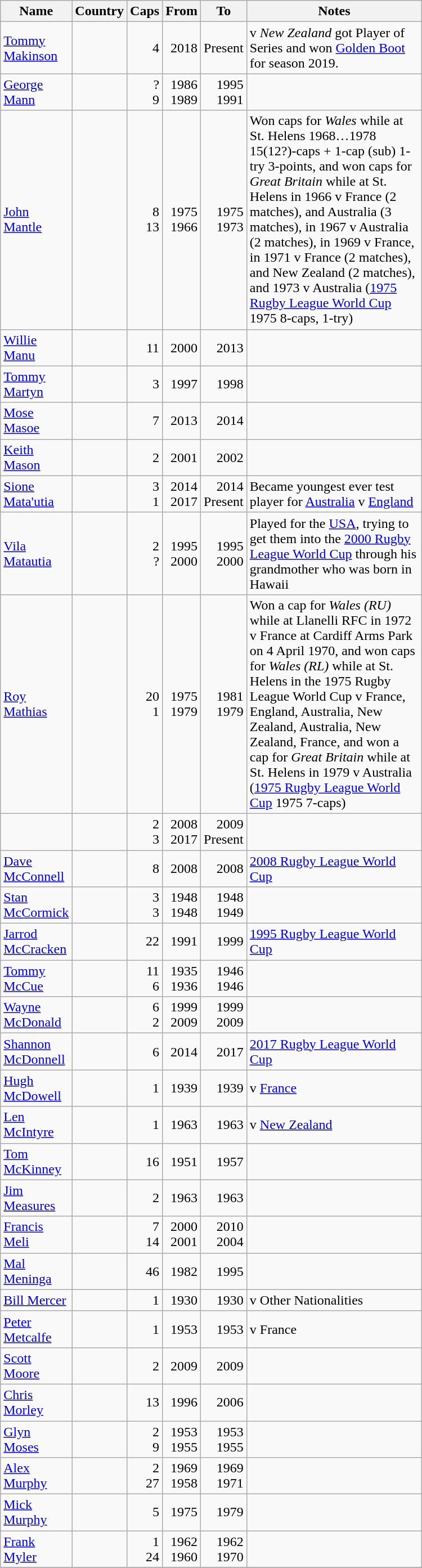<table class="wikitable">
<tr>
<th width="60px">Name</th>
<th width="30px">Country</th>
<th width="30px">Caps</th>
<th width="30px">From</th>
<th width="30px">To</th>
<th width="200px">Notes</th>
</tr>
<tr>
<td align="left"><a href='#'>Tommy Makinson</a></td>
<td align="left"></td>
<td align="right">4</td>
<td align="right">2018</td>
<td align="right">Present</td>
<td align="left">v <em>New Zealand</em> got Player of Series and won <a href='#'>Golden Boot</a> for season 2019.</td>
</tr>
<tr>
<td align="left"><a href='#'>George Mann</a></td>
<td align="left"><br></td>
<td align="right">?<br>9</td>
<td align="right">1986<br>1989</td>
<td align="right">1995<br>1991</td>
<td align="left"></td>
</tr>
<tr>
<td align="left"><a href='#'>John Mantle</a></td>
<td align="left"><br></td>
<td align="right">8<br>13</td>
<td align="right">1975<br>1966</td>
<td align="right">1975<br>1973</td>
<td align="left">Won caps for <em>Wales</em> while at St. Helens 1968…1978 15(12?)-caps + 1-cap (sub) 1-try 3-points, and won caps for <em>Great Britain</em> while at St. Helens in 1966 v France (2 matches), and Australia (3 matches), in 1967 v Australia (2 matches), in 1969 v France, in 1971 v France (2 matches), and New Zealand (2 matches), and 1973 v Australia (<a href='#'>1975 Rugby League World Cup</a> 1975 8-caps, 1-try)</td>
</tr>
<tr>
<td align="left"><a href='#'>Willie Manu</a></td>
<td align="left"></td>
<td align="right">11</td>
<td align="right">2000</td>
<td align="right">2013</td>
<td align="left"></td>
</tr>
<tr>
<td align="left"><a href='#'>Tommy Martyn</a></td>
<td align="left"></td>
<td align="right">3</td>
<td align="right">1997</td>
<td align="right">1998</td>
<td align="left"></td>
</tr>
<tr>
<td align="left"><a href='#'>Mose Masoe</a></td>
<td align="left"></td>
<td align="right">7</td>
<td align="right">2013</td>
<td align="right">2014</td>
<td align="left"></td>
</tr>
<tr>
<td align="left"><a href='#'>Keith Mason</a></td>
<td align="left"></td>
<td align="right">2</td>
<td align="right">2001</td>
<td align="right">2002</td>
<td align="left"></td>
</tr>
<tr>
<td align="left"><a href='#'>Sione Mata'utia</a></td>
<td align="left"><br></td>
<td align="right">3<br>1</td>
<td align="right">2014<br>2017</td>
<td align="right">2014<br>Present</td>
<td align="left">Became youngest ever test player for <a href='#'>Australia</a> v <a href='#'>England</a></td>
</tr>
<tr>
<td align="left"><a href='#'>Vila Matautia</a></td>
<td align="left"><br></td>
<td align="right">2<br>?</td>
<td align="right">1995<br>2000</td>
<td align="right">1995<br>2000</td>
<td align="left">Played for the <a href='#'>USA</a>, trying to get them into the <a href='#'>2000 Rugby League World Cup</a> through his grandmother who was born in Hawaii</td>
</tr>
<tr>
<td align="left"><a href='#'>Roy Mathias</a></td>
<td align="left"><br></td>
<td align="right">20<br>1</td>
<td align="right">1975<br>1979</td>
<td align="right">1981<br>1979</td>
<td align="left">Won a cap for <em>Wales (RU)</em> while at Llanelli RFC in 1972 v France at Cardiff Arms Park on 4 April 1970, and won caps for <em>Wales (RL)</em> while at St. Helens in the 1975 Rugby League World Cup v France, England, Australia, New Zealand, Australia, New Zealand, France, and won a cap for <em>Great Britain</em> while at St. Helens in 1979 v Australia (<a href='#'>1975 Rugby League World Cup</a> 1975 7-caps)</td>
</tr>
<tr>
<td align="left"></td>
<td align="left"><br></td>
<td align="right">2<br>3</td>
<td align="right">2008<br>2017</td>
<td align="right">2009<br>Present</td>
<td align="left"></td>
</tr>
<tr>
<td align="left"><a href='#'>Dave McConnell</a></td>
<td align="left"></td>
<td align="right">8</td>
<td align="right">2008</td>
<td align="right">2008</td>
<td align="left"><a href='#'>2008 Rugby League World Cup</a></td>
</tr>
<tr>
<td align="left"><a href='#'>Stan McCormick</a></td>
<td align="left"><br></td>
<td align="right">3<br>3</td>
<td align="right">1948<br>1948</td>
<td align="right">1948<br>1949</td>
<td align="left"></td>
</tr>
<tr>
<td align="left"><a href='#'>Jarrod McCracken</a></td>
<td align="left"></td>
<td align="right">22</td>
<td align="right">1991</td>
<td align="right">1999</td>
<td align="left"><a href='#'>1995 Rugby League World Cup</a></td>
</tr>
<tr>
<td align="left"><a href='#'>Tommy McCue</a></td>
<td align="left"><br></td>
<td align="right">11<br>6</td>
<td align="right">1935<br>1936</td>
<td align="right">1946<br>1946</td>
<td align="left"></td>
</tr>
<tr>
<td align="left"><a href='#'>Wayne McDonald</a></td>
<td align="left"><br></td>
<td align="right">6<br>2</td>
<td align="right">1999<br>2009</td>
<td align="right">1999<br>2009</td>
<td align="left"></td>
</tr>
<tr>
<td align="left"><a href='#'>Shannon McDonnell</a></td>
<td align="left"></td>
<td align="right">6</td>
<td align="right">2014</td>
<td align="right">2017</td>
<td align="left"><a href='#'>2017 Rugby League World Cup</a></td>
</tr>
<tr>
<td align="left"><a href='#'>Hugh McDowell</a></td>
<td align="left"></td>
<td align="right">1</td>
<td align="right">1939</td>
<td align="right">1939</td>
<td align="left">v <a href='#'>France</a></td>
</tr>
<tr>
<td align="left"><a href='#'>Len McIntyre</a></td>
<td align="left"></td>
<td align="right">1</td>
<td align="right">1963</td>
<td align="right">1963</td>
<td align="left">v <a href='#'>New Zealand</a></td>
</tr>
<tr>
<td align="left"><a href='#'>Tom McKinney</a></td>
<td align="left"></td>
<td align="right">16</td>
<td align="right">1951</td>
<td align="right">1957</td>
<td align="left"></td>
</tr>
<tr>
<td align="left"><a href='#'>Jim Measures</a></td>
<td align="left"></td>
<td align="right">2</td>
<td align="right">1963</td>
<td align="right">1963</td>
<td align="left"></td>
</tr>
<tr>
<td align="left"><a href='#'>Francis Meli</a></td>
<td align="left"><br></td>
<td align="right">7<br>14</td>
<td align="right">2000<br>2001</td>
<td align="right">2010<br>2004</td>
<td align="left"></td>
</tr>
<tr>
<td align="left"><a href='#'>Mal Meninga</a></td>
<td align="left"></td>
<td align="right">46</td>
<td align="right">1982</td>
<td align="right">1995</td>
<td align="left"></td>
</tr>
<tr>
<td align="left"><a href='#'>Bill Mercer</a></td>
<td align="left"></td>
<td align="right">1</td>
<td align="right">1930</td>
<td align="right">1930</td>
<td align="left">v Other Nationalities</td>
</tr>
<tr>
<td align="left"><a href='#'>Peter Metcalfe</a></td>
<td align="left"></td>
<td align="right">1</td>
<td align="right">1953</td>
<td align="right">1953</td>
<td align="left">v France</td>
</tr>
<tr>
<td align="left"><a href='#'>Scott Moore</a></td>
<td align="left"></td>
<td align="right">2</td>
<td align="right">2009</td>
<td align="right">2009</td>
<td align="left"></td>
</tr>
<tr>
<td align="left"><a href='#'>Chris Morley</a></td>
<td align="left"></td>
<td align="right">13</td>
<td align="right">1996</td>
<td align="right">2006</td>
<td align="left"></td>
</tr>
<tr>
<td align="left"><a href='#'>Glyn Moses</a></td>
<td align="left"><br></td>
<td align="right">2<br>9</td>
<td align="right">1953<br>1955</td>
<td align="right">1953<br>1955</td>
<td align="left"></td>
</tr>
<tr>
<td align="left"><a href='#'>Alex Murphy</a></td>
<td align="left"><br></td>
<td align="right">2<br>27</td>
<td align="right">1969<br>1958</td>
<td align="right">1969<br>1971</td>
<td align="left"></td>
</tr>
<tr>
<td align="left"><a href='#'>Mick Murphy</a></td>
<td align="left"></td>
<td align="right">5</td>
<td align="right">1975</td>
<td align="right">1979</td>
<td align="left"></td>
</tr>
<tr>
<td align="left"><a href='#'>Frank Myler</a></td>
<td align="left"><br></td>
<td align="right">1<br>24</td>
<td align="right">1962<br>1960</td>
<td align="right">1962<br>1970</td>
<td align="left"></td>
</tr>
<tr>
</tr>
</table>
